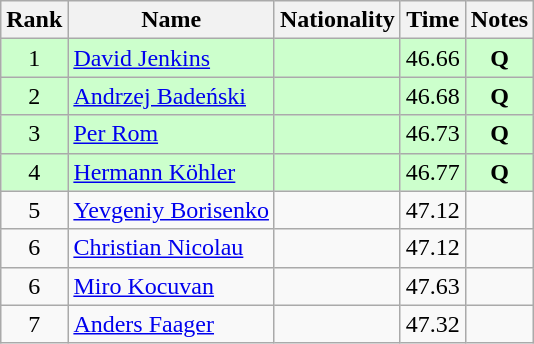<table class="wikitable sortable" style="text-align:center">
<tr>
<th>Rank</th>
<th>Name</th>
<th>Nationality</th>
<th>Time</th>
<th>Notes</th>
</tr>
<tr bgcolor=ccffcc>
<td>1</td>
<td align=left><a href='#'>David Jenkins</a></td>
<td align=left></td>
<td>46.66</td>
<td><strong>Q</strong></td>
</tr>
<tr bgcolor=ccffcc>
<td>2</td>
<td align=left><a href='#'>Andrzej Badeński</a></td>
<td align=left></td>
<td>46.68</td>
<td><strong>Q</strong></td>
</tr>
<tr bgcolor=ccffcc>
<td>3</td>
<td align=left><a href='#'>Per Rom</a></td>
<td align=left></td>
<td>46.73</td>
<td><strong>Q</strong></td>
</tr>
<tr bgcolor=ccffcc>
<td>4</td>
<td align=left><a href='#'>Hermann Köhler</a></td>
<td align=left></td>
<td>46.77</td>
<td><strong>Q</strong></td>
</tr>
<tr>
<td>5</td>
<td align=left><a href='#'>Yevgeniy Borisenko</a></td>
<td align=left></td>
<td>47.12</td>
<td></td>
</tr>
<tr>
<td>6</td>
<td align=left><a href='#'>Christian Nicolau</a></td>
<td align=left></td>
<td>47.12</td>
<td></td>
</tr>
<tr>
<td>6</td>
<td align=left><a href='#'>Miro Kocuvan</a></td>
<td align=left></td>
<td>47.63</td>
<td></td>
</tr>
<tr>
<td>7</td>
<td align=left><a href='#'>Anders Faager</a></td>
<td align=left></td>
<td>47.32</td>
<td></td>
</tr>
</table>
